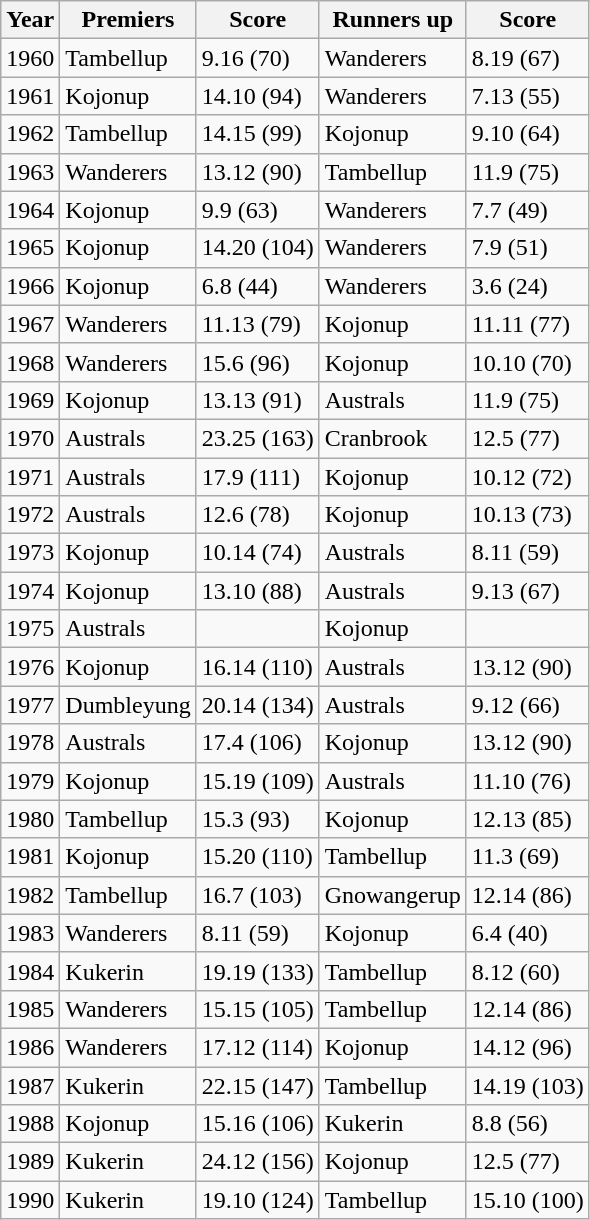<table class="wikitable">
<tr>
<th>Year</th>
<th>Premiers</th>
<th>Score</th>
<th>Runners up</th>
<th>Score</th>
</tr>
<tr>
<td>1960</td>
<td>Tambellup</td>
<td>9.16 (70)</td>
<td>Wanderers</td>
<td>8.19 (67)</td>
</tr>
<tr>
<td>1961</td>
<td>Kojonup</td>
<td>14.10 (94)</td>
<td>Wanderers</td>
<td>7.13 (55)</td>
</tr>
<tr>
<td>1962</td>
<td>Tambellup</td>
<td>14.15 (99)</td>
<td>Kojonup</td>
<td>9.10 (64)</td>
</tr>
<tr>
<td>1963</td>
<td>Wanderers</td>
<td>13.12 (90)</td>
<td>Tambellup</td>
<td>11.9 (75)</td>
</tr>
<tr>
<td>1964</td>
<td>Kojonup</td>
<td>9.9 (63)</td>
<td>Wanderers</td>
<td>7.7 (49)</td>
</tr>
<tr>
<td>1965</td>
<td>Kojonup</td>
<td>14.20 (104)</td>
<td>Wanderers</td>
<td>7.9 (51)</td>
</tr>
<tr>
<td>1966</td>
<td>Kojonup</td>
<td>6.8 (44)</td>
<td>Wanderers</td>
<td>3.6 (24)</td>
</tr>
<tr>
<td>1967</td>
<td>Wanderers</td>
<td>11.13 (79)</td>
<td>Kojonup</td>
<td>11.11 (77)</td>
</tr>
<tr>
<td>1968</td>
<td>Wanderers</td>
<td>15.6 (96)</td>
<td>Kojonup</td>
<td>10.10 (70)</td>
</tr>
<tr>
<td>1969</td>
<td>Kojonup</td>
<td>13.13 (91)</td>
<td>Australs</td>
<td>11.9 (75)</td>
</tr>
<tr>
<td>1970</td>
<td>Australs</td>
<td>23.25 (163)</td>
<td>Cranbrook</td>
<td>12.5 (77)</td>
</tr>
<tr>
<td>1971</td>
<td>Australs</td>
<td>17.9 (111)</td>
<td>Kojonup</td>
<td>10.12 (72)</td>
</tr>
<tr>
<td>1972</td>
<td>Australs</td>
<td>12.6 (78)</td>
<td>Kojonup</td>
<td>10.13 (73)</td>
</tr>
<tr>
<td>1973</td>
<td>Kojonup</td>
<td>10.14 (74)</td>
<td>Australs</td>
<td>8.11 (59)</td>
</tr>
<tr>
<td>1974</td>
<td>Kojonup</td>
<td>13.10 (88)</td>
<td>Australs</td>
<td>9.13 (67)</td>
</tr>
<tr>
<td>1975</td>
<td>Australs</td>
<td></td>
<td>Kojonup</td>
<td></td>
</tr>
<tr>
<td>1976</td>
<td>Kojonup</td>
<td>16.14 (110)</td>
<td>Australs</td>
<td>13.12 (90)</td>
</tr>
<tr>
<td>1977</td>
<td>Dumbleyung</td>
<td>20.14 (134)</td>
<td>Australs</td>
<td>9.12 (66)</td>
</tr>
<tr>
<td>1978</td>
<td>Australs</td>
<td>17.4 (106)</td>
<td>Kojonup</td>
<td>13.12 (90)</td>
</tr>
<tr>
<td>1979</td>
<td>Kojonup</td>
<td>15.19 (109)</td>
<td>Australs</td>
<td>11.10 (76)</td>
</tr>
<tr>
<td>1980</td>
<td>Tambellup</td>
<td>15.3 (93)</td>
<td>Kojonup</td>
<td>12.13 (85)</td>
</tr>
<tr>
<td>1981</td>
<td>Kojonup</td>
<td>15.20 (110)</td>
<td>Tambellup</td>
<td>11.3 (69)</td>
</tr>
<tr>
<td>1982</td>
<td>Tambellup</td>
<td>16.7 (103)</td>
<td>Gnowangerup</td>
<td>12.14 (86)</td>
</tr>
<tr>
<td>1983</td>
<td>Wanderers</td>
<td>8.11 (59)</td>
<td>Kojonup</td>
<td>6.4 (40)</td>
</tr>
<tr>
<td>1984</td>
<td>Kukerin</td>
<td>19.19 (133)</td>
<td>Tambellup</td>
<td>8.12 (60)</td>
</tr>
<tr>
<td>1985</td>
<td>Wanderers</td>
<td>15.15 (105)</td>
<td>Tambellup</td>
<td>12.14 (86)</td>
</tr>
<tr>
<td>1986</td>
<td>Wanderers</td>
<td>17.12 (114)</td>
<td>Kojonup</td>
<td>14.12 (96)</td>
</tr>
<tr>
<td>1987</td>
<td>Kukerin</td>
<td>22.15 (147)</td>
<td>Tambellup</td>
<td>14.19 (103)</td>
</tr>
<tr>
<td>1988</td>
<td>Kojonup</td>
<td>15.16 (106)</td>
<td>Kukerin</td>
<td>8.8 (56)</td>
</tr>
<tr>
<td>1989</td>
<td>Kukerin</td>
<td>24.12 (156)</td>
<td>Kojonup</td>
<td>12.5 (77)</td>
</tr>
<tr>
<td>1990</td>
<td>Kukerin</td>
<td>19.10 (124)</td>
<td>Tambellup</td>
<td>15.10 (100)</td>
</tr>
</table>
